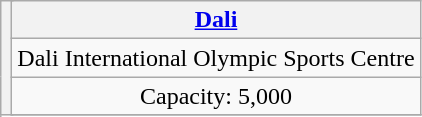<table class="wikitable" style="text-align:center">
<tr>
<th rowspan="4" colspan="2"></th>
<th><a href='#'>Dali</a></th>
</tr>
<tr>
<td>Dali International Olympic Sports Centre</td>
</tr>
<tr>
<td>Capacity: 5,000</td>
</tr>
<tr>
</tr>
</table>
